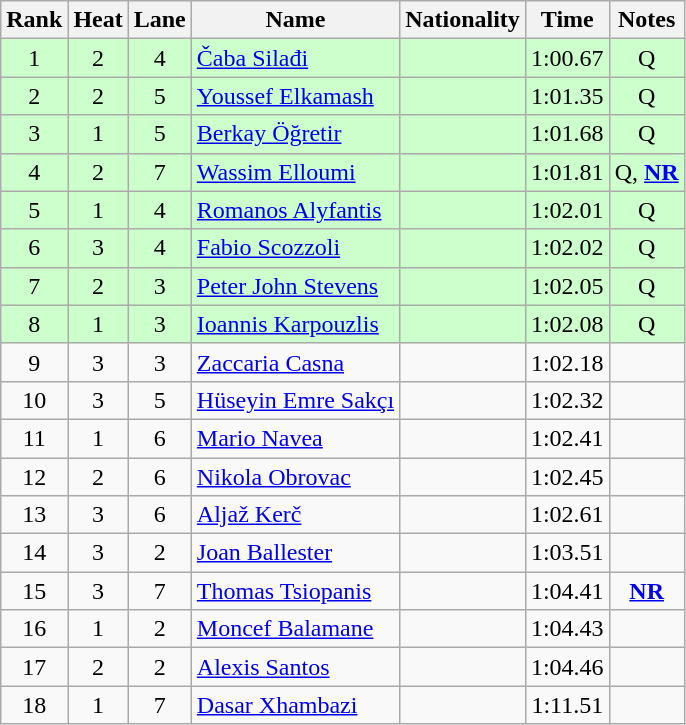<table class="wikitable sortable" style="text-align:center">
<tr>
<th>Rank</th>
<th>Heat</th>
<th>Lane</th>
<th>Name</th>
<th>Nationality</th>
<th>Time</th>
<th>Notes</th>
</tr>
<tr bgcolor="ccffcc">
<td>1</td>
<td>2</td>
<td>4</td>
<td align="left"><a href='#'>Čaba Silađi</a></td>
<td align="left"></td>
<td>1:00.67</td>
<td>Q</td>
</tr>
<tr bgcolor="ccffcc">
<td>2</td>
<td>2</td>
<td>5</td>
<td align="left"><a href='#'>Youssef Elkamash</a></td>
<td align="left"></td>
<td>1:01.35</td>
<td>Q</td>
</tr>
<tr bgcolor="ccffcc">
<td>3</td>
<td>1</td>
<td>5</td>
<td align="left"><a href='#'>Berkay Öğretir</a></td>
<td align="left"></td>
<td>1:01.68</td>
<td>Q</td>
</tr>
<tr bgcolor="ccffcc">
<td>4</td>
<td>2</td>
<td>7</td>
<td align="left"><a href='#'>Wassim Elloumi</a></td>
<td align="left"></td>
<td>1:01.81</td>
<td>Q, <strong><a href='#'>NR</a></strong></td>
</tr>
<tr bgcolor="ccffcc">
<td>5</td>
<td>1</td>
<td>4</td>
<td align="left"><a href='#'>Romanos Alyfantis</a></td>
<td align="left"></td>
<td>1:02.01</td>
<td>Q</td>
</tr>
<tr bgcolor="ccffcc">
<td>6</td>
<td>3</td>
<td>4</td>
<td align="left"><a href='#'>Fabio Scozzoli</a></td>
<td align="left"></td>
<td>1:02.02</td>
<td>Q</td>
</tr>
<tr bgcolor="ccffcc">
<td>7</td>
<td>2</td>
<td>3</td>
<td align="left"><a href='#'>Peter John Stevens</a></td>
<td align="left"></td>
<td>1:02.05</td>
<td>Q</td>
</tr>
<tr bgcolor="ccffcc">
<td>8</td>
<td>1</td>
<td>3</td>
<td align="left"><a href='#'>Ioannis Karpouzlis</a></td>
<td align="left"></td>
<td>1:02.08</td>
<td>Q</td>
</tr>
<tr>
<td>9</td>
<td>3</td>
<td>3</td>
<td align="left"><a href='#'>Zaccaria Casna</a></td>
<td align="left"></td>
<td>1:02.18</td>
<td></td>
</tr>
<tr>
<td>10</td>
<td>3</td>
<td>5</td>
<td align="left"><a href='#'>Hüseyin Emre Sakçı</a></td>
<td align="left"></td>
<td>1:02.32</td>
<td></td>
</tr>
<tr>
<td>11</td>
<td>1</td>
<td>6</td>
<td align="left"><a href='#'>Mario Navea</a></td>
<td align="left"></td>
<td>1:02.41</td>
<td></td>
</tr>
<tr>
<td>12</td>
<td>2</td>
<td>6</td>
<td align="left"><a href='#'>Nikola Obrovac</a></td>
<td align="left"></td>
<td>1:02.45</td>
<td></td>
</tr>
<tr>
<td>13</td>
<td>3</td>
<td>6</td>
<td align="left"><a href='#'>Aljaž Kerč</a></td>
<td align="left"></td>
<td>1:02.61</td>
<td></td>
</tr>
<tr>
<td>14</td>
<td>3</td>
<td>2</td>
<td align="left"><a href='#'>Joan Ballester</a></td>
<td align="left"></td>
<td>1:03.51</td>
<td></td>
</tr>
<tr>
<td>15</td>
<td>3</td>
<td>7</td>
<td align="left"><a href='#'>Thomas Tsiopanis</a></td>
<td align="left"></td>
<td>1:04.41</td>
<td><strong><a href='#'>NR</a></strong></td>
</tr>
<tr>
<td>16</td>
<td>1</td>
<td>2</td>
<td align="left"><a href='#'>Moncef Balamane</a></td>
<td align="left"></td>
<td>1:04.43</td>
<td></td>
</tr>
<tr>
<td>17</td>
<td>2</td>
<td>2</td>
<td align="left"><a href='#'>Alexis Santos</a></td>
<td align="left"></td>
<td>1:04.46</td>
<td></td>
</tr>
<tr>
<td>18</td>
<td>1</td>
<td>7</td>
<td align="left"><a href='#'>Dasar Xhambazi</a></td>
<td align="left"></td>
<td>1:11.51</td>
<td></td>
</tr>
</table>
